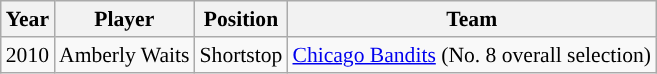<table class="wikitable" style="font-size:90%">
<tr>
<th colspan="1">Year</th>
<th colspan="1">Player</th>
<th colspan="1">Position</th>
<th colspan="1">Team</th>
</tr>
<tr>
<td>2010</td>
<td>Amberly Waits</td>
<td>Shortstop</td>
<td><a href='#'>Chicago Bandits</a> (No. 8 overall selection)</td>
</tr>
</table>
